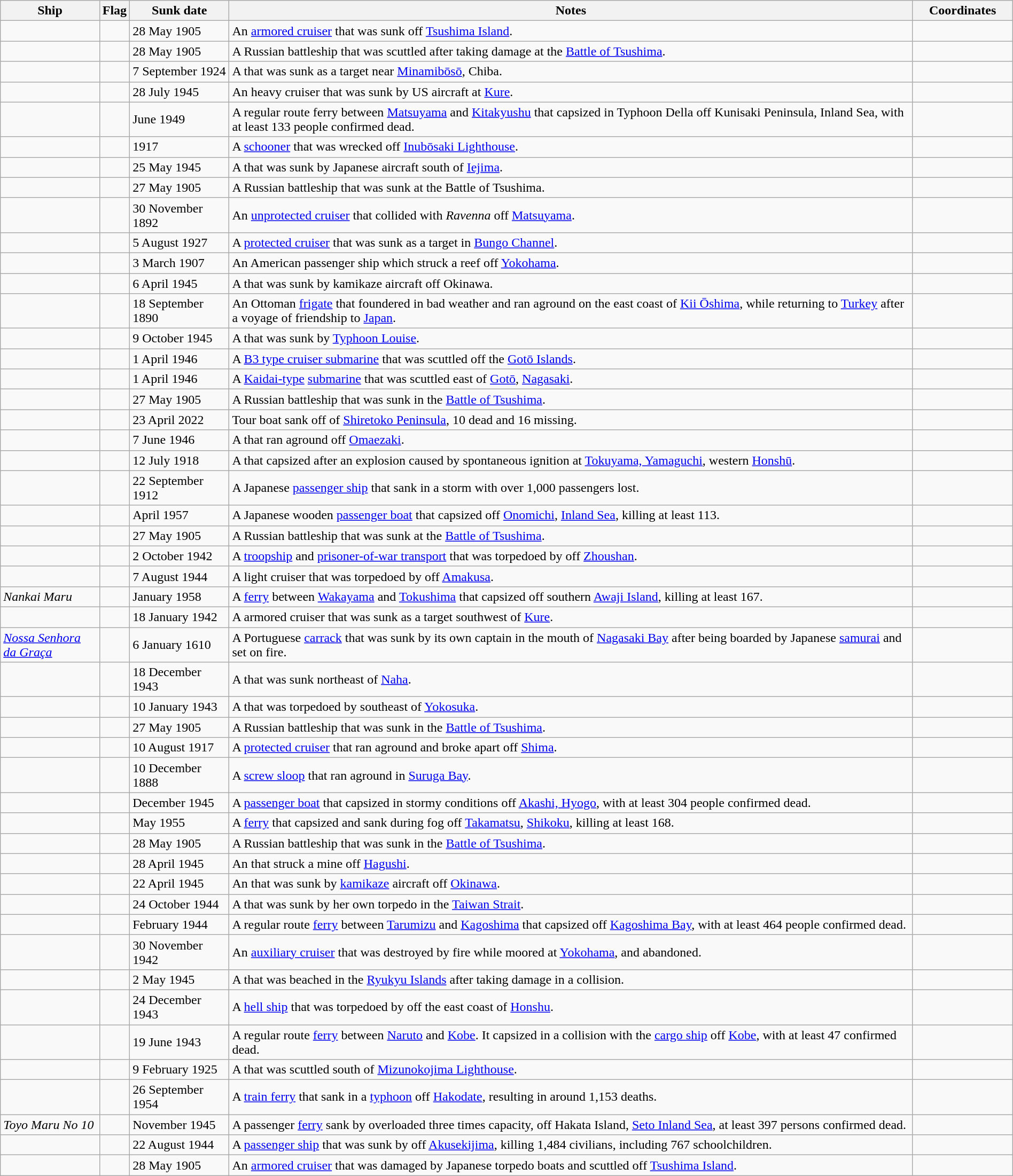<table class=wikitable | style = "width:100%">
<tr>
<th style="width:10%">Ship</th>
<th>Flag</th>
<th style="width:10%">Sunk date</th>
<th style="width:70%">Notes</th>
<th style="width:10%">Coordinates</th>
</tr>
<tr>
<td></td>
<td></td>
<td>28 May 1905</td>
<td>An <a href='#'>armored cruiser</a> that was sunk off <a href='#'>Tsushima Island</a>.</td>
<td></td>
</tr>
<tr>
<td></td>
<td></td>
<td>28 May 1905</td>
<td>A Russian battleship that was scuttled after taking damage at the <a href='#'>Battle of Tsushima</a>.</td>
<td></td>
</tr>
<tr>
<td></td>
<td></td>
<td>7 September 1924</td>
<td>A  that was sunk as a target near <a href='#'>Minamibōsō</a>, Chiba.</td>
<td></td>
</tr>
<tr>
<td></td>
<td></td>
<td>28 July 1945</td>
<td>An  heavy cruiser that was sunk by US aircraft at <a href='#'>Kure</a>.</td>
<td></td>
</tr>
<tr>
<td></td>
<td></td>
<td>June 1949</td>
<td>A regular route ferry between <a href='#'>Matsuyama</a> and <a href='#'>Kitakyushu</a> that capsized in Typhoon Della off Kunisaki Peninsula, Inland Sea, with at least 133 people confirmed dead.</td>
<td></td>
</tr>
<tr>
<td></td>
<td></td>
<td>1917</td>
<td>A <a href='#'>schooner</a> that was wrecked off <a href='#'>Inubōsaki Lighthouse</a>.</td>
<td></td>
</tr>
<tr>
<td></td>
<td></td>
<td>25 May 1945</td>
<td>A  that was sunk by Japanese aircraft south of <a href='#'>Iejima</a>.</td>
<td></td>
</tr>
<tr>
<td></td>
<td></td>
<td>27 May 1905</td>
<td>A Russian battleship that was sunk at the Battle of Tsushima.</td>
<td></td>
</tr>
<tr>
<td></td>
<td></td>
<td>30 November 1892</td>
<td>An <a href='#'>unprotected cruiser</a> that collided with <em>Ravenna</em> off <a href='#'>Matsuyama</a>.</td>
<td></td>
</tr>
<tr>
<td></td>
<td></td>
<td>5 August 1927</td>
<td>A <a href='#'>protected cruiser</a> that was sunk as a target in <a href='#'>Bungo Channel</a>.</td>
<td></td>
</tr>
<tr>
<td></td>
<td></td>
<td>3 March 1907</td>
<td>An American passenger ship which struck a reef off <a href='#'>Yokohama</a>.</td>
<td></td>
</tr>
<tr>
<td></td>
<td></td>
<td>6 April 1945</td>
<td>A  that was sunk by kamikaze aircraft off Okinawa.</td>
<td></td>
</tr>
<tr>
<td></td>
<td></td>
<td>18 September 1890</td>
<td>An Ottoman <a href='#'>frigate</a> that foundered in bad weather and ran aground on the east coast of <a href='#'>Kii Ōshima</a>, while returning to <a href='#'>Turkey</a> after a voyage of friendship to <a href='#'>Japan</a>.</td>
<td></td>
</tr>
<tr>
<td></td>
<td></td>
<td>9 October 1945</td>
<td>A  that was sunk by <a href='#'>Typhoon Louise</a>.</td>
<td></td>
</tr>
<tr>
<td></td>
<td></td>
<td>1 April 1946</td>
<td>A <a href='#'>B3 type cruiser submarine</a> that was scuttled off the <a href='#'>Gotō Islands</a>.</td>
<td></td>
</tr>
<tr>
<td></td>
<td></td>
<td>1 April 1946</td>
<td>A <a href='#'>Kaidai-type</a> <a href='#'>submarine</a> that was scuttled east of <a href='#'>Gotō</a>, <a href='#'>Nagasaki</a>.</td>
<td></td>
</tr>
<tr>
<td></td>
<td></td>
<td>27 May 1905</td>
<td>A Russian battleship that was sunk in the <a href='#'>Battle of Tsushima</a>.</td>
<td></td>
</tr>
<tr>
<td></td>
<td></td>
<td>23 April 2022</td>
<td>Tour boat sank off of <a href='#'>Shiretoko Peninsula</a>, 10 dead and 16 missing.</td>
<td></td>
</tr>
<tr>
<td></td>
<td></td>
<td>7 June 1946</td>
<td>A  that ran aground off <a href='#'>Omaezaki</a>.</td>
<td></td>
</tr>
<tr>
<td></td>
<td></td>
<td>12 July 1918</td>
<td>A  that capsized after an explosion caused by spontaneous ignition at <a href='#'>Tokuyama, Yamaguchi</a>, western <a href='#'>Honshū</a>.</td>
<td></td>
</tr>
<tr>
<td></td>
<td></td>
<td>22 September 1912</td>
<td>A Japanese <a href='#'>passenger ship</a> that sank in a storm with over 1,000 passengers lost.</td>
<td></td>
</tr>
<tr>
<td></td>
<td></td>
<td>April 1957</td>
<td>A Japanese wooden <a href='#'>passenger boat</a> that capsized off <a href='#'>Onomichi</a>, <a href='#'>Inland Sea</a>, killing at least 113.</td>
<td></td>
</tr>
<tr>
<td></td>
<td></td>
<td>27 May 1905</td>
<td>A Russian battleship that was sunk at the <a href='#'>Battle of Tsushima</a>.</td>
<td></td>
</tr>
<tr>
<td></td>
<td></td>
<td>2 October 1942</td>
<td>A <a href='#'>troopship</a> and <a href='#'>prisoner-of-war transport</a> that was torpedoed by  off <a href='#'>Zhoushan</a>.</td>
<td></td>
</tr>
<tr>
<td></td>
<td></td>
<td>7 August 1944</td>
<td>A  light cruiser that was torpedoed by  off <a href='#'>Amakusa</a>.</td>
<td></td>
</tr>
<tr>
<td><em>Nankai Maru</em></td>
<td></td>
<td>January 1958</td>
<td>A <a href='#'>ferry</a> between <a href='#'>Wakayama</a> and <a href='#'>Tokushima</a> that capsized off southern <a href='#'>Awaji Island</a>, killing at least 167.</td>
<td></td>
</tr>
<tr>
<td></td>
<td></td>
<td>18 January 1942</td>
<td>A  armored cruiser that was sunk as a target southwest of <a href='#'>Kure</a>.</td>
<td></td>
</tr>
<tr>
<td><a href='#'><em>Nossa Senhora da Graça</em></a></td>
<td></td>
<td>6 January 1610</td>
<td>A Portuguese <a href='#'>carrack</a> that was sunk by its own captain in the mouth of <a href='#'>Nagasaki Bay</a> after being boarded by Japanese <a href='#'>samurai</a> and set on fire.</td>
<td></td>
</tr>
<tr>
<td></td>
<td></td>
<td>18 December 1943</td>
<td>A  that was sunk northeast of <a href='#'>Naha</a>.</td>
<td></td>
</tr>
<tr>
<td></td>
<td></td>
<td>10 January 1943</td>
<td>A  that was torpedoed by  southeast of <a href='#'>Yokosuka</a>.</td>
<td></td>
</tr>
<tr>
<td></td>
<td></td>
<td>27 May 1905</td>
<td>A Russian battleship that was sunk in the <a href='#'>Battle of Tsushima</a>.</td>
<td></td>
</tr>
<tr>
<td></td>
<td></td>
<td>10 August 1917</td>
<td>A <a href='#'>protected cruiser</a> that ran aground and broke apart off <a href='#'>Shima</a>.</td>
<td></td>
</tr>
<tr>
<td></td>
<td></td>
<td>10 December 1888</td>
<td>A <a href='#'>screw sloop</a> that ran aground in <a href='#'>Suruga Bay</a>.</td>
<td></td>
</tr>
<tr>
<td></td>
<td></td>
<td>December 1945</td>
<td>A <a href='#'>passenger boat</a> that capsized in stormy conditions off <a href='#'>Akashi, Hyogo</a>, with at least 304 people confirmed dead.</td>
<td></td>
</tr>
<tr>
<td></td>
<td></td>
<td>May 1955</td>
<td>A <a href='#'>ferry</a> that capsized and sank during fog off <a href='#'>Takamatsu</a>, <a href='#'>Shikoku</a>, killing at least 168.</td>
<td></td>
</tr>
<tr>
<td></td>
<td></td>
<td>28 May 1905</td>
<td>A Russian battleship that was sunk in the <a href='#'>Battle of Tsushima</a>.</td>
<td></td>
</tr>
<tr>
<td></td>
<td></td>
<td>28 April 1945</td>
<td>An  that struck a mine off <a href='#'>Hagushi</a>.</td>
<td></td>
</tr>
<tr>
<td></td>
<td></td>
<td>22 April 1945</td>
<td>An  that was sunk by <a href='#'>kamikaze</a> aircraft off <a href='#'>Okinawa</a>.</td>
<td></td>
</tr>
<tr>
<td></td>
<td></td>
<td>24 October 1944</td>
<td>A  that was sunk by her own torpedo in the <a href='#'>Taiwan Strait</a>.</td>
<td></td>
</tr>
<tr>
<td></td>
<td></td>
<td>February 1944</td>
<td>A regular route <a href='#'>ferry</a> between <a href='#'>Tarumizu</a> and <a href='#'>Kagoshima</a> that capsized off <a href='#'>Kagoshima Bay</a>, with at least 464 people confirmed dead.</td>
<td></td>
</tr>
<tr>
<td></td>
<td></td>
<td>30 November 1942</td>
<td>An <a href='#'>auxiliary cruiser</a> that was destroyed by fire while moored at <a href='#'>Yokohama</a>, and abandoned.</td>
<td></td>
</tr>
<tr>
<td></td>
<td></td>
<td>2 May 1945</td>
<td>A  that was beached in the <a href='#'>Ryukyu Islands</a> after taking damage in a collision.</td>
<td></td>
</tr>
<tr>
<td></td>
<td></td>
<td>24 December 1943</td>
<td>A <a href='#'>hell ship</a> that was torpedoed by  off the east coast of <a href='#'>Honshu</a>.</td>
<td></td>
</tr>
<tr>
<td></td>
<td></td>
<td>19 June 1943</td>
<td>A regular route <a href='#'>ferry</a> between <a href='#'>Naruto</a> and <a href='#'>Kobe</a>. It capsized in a collision with the <a href='#'>cargo ship</a>  off <a href='#'>Kobe</a>, with at least 47 confirmed dead.</td>
<td></td>
</tr>
<tr>
<td></td>
<td></td>
<td>9 February 1925</td>
<td>A  that was scuttled south of <a href='#'>Mizunokojima Lighthouse</a>.</td>
<td></td>
</tr>
<tr>
<td></td>
<td></td>
<td>26 September 1954</td>
<td>A <a href='#'>train ferry</a> that sank in a <a href='#'>typhoon</a> off <a href='#'>Hakodate</a>, resulting in around 1,153 deaths.</td>
<td></td>
</tr>
<tr>
<td><em>Toyo Maru No 10</em></td>
<td></td>
<td>November 1945</td>
<td>A passenger <a href='#'>ferry</a> sank by overloaded three times capacity, off Hakata Island, <a href='#'>Seto Inland Sea</a>, at least 397 persons confirmed dead.</td>
<td></td>
</tr>
<tr>
<td></td>
<td></td>
<td>22 August 1944</td>
<td>A <a href='#'>passenger ship</a> that was sunk by  off <a href='#'>Akusekijima</a>, killing 1,484 civilians, including 767 schoolchildren.</td>
<td></td>
</tr>
<tr>
<td></td>
<td></td>
<td>28 May 1905</td>
<td>An <a href='#'>armored cruiser</a> that was damaged by Japanese torpedo boats and scuttled off <a href='#'>Tsushima Island</a>.</td>
<td></td>
</tr>
</table>
